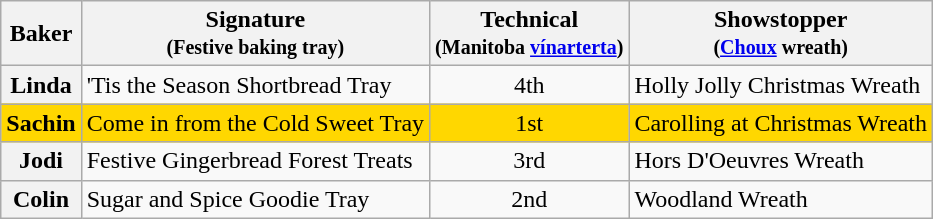<table class="wikitable sortable" style="text-align:left;">
<tr>
<th scope="col">Baker</th>
<th scope="col" class="unsortable">Signature<br><small>(Festive baking tray)</small></th>
<th scope="col">Technical<br><small>(Manitoba <a href='#'>vínarterta</a>)</small></th>
<th scope="col" class="unsortable">Showstopper<br><small>(<a href='#'>Choux</a> wreath)</small></th>
</tr>
<tr>
<th scope="row">Linda</th>
<td>'Tis the Season Shortbread Tray</td>
<td align="center">4th</td>
<td>Holly Jolly Christmas Wreath</td>
</tr>
<tr style="background:gold;">
<th scope="row" style="background:gold;">Sachin</th>
<td>Come in from the Cold Sweet Tray</td>
<td align="center">1st</td>
<td>Carolling at Christmas Wreath</td>
</tr>
<tr>
<th scope="row">Jodi</th>
<td>Festive Gingerbread Forest Treats</td>
<td align="center">3rd</td>
<td>Hors D'Oeuvres Wreath</td>
</tr>
<tr>
<th scope="row">Colin</th>
<td>Sugar and Spice Goodie Tray</td>
<td align="center">2nd</td>
<td>Woodland Wreath</td>
</tr>
</table>
